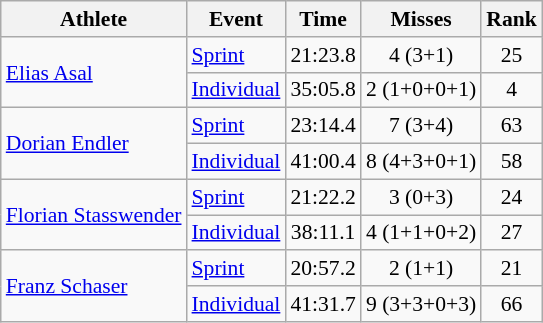<table class="wikitable" style="font-size:90%">
<tr>
<th>Athlete</th>
<th>Event</th>
<th>Time</th>
<th>Misses</th>
<th>Rank</th>
</tr>
<tr align=center>
<td align=left rowspan=2><a href='#'>Elias Asal</a></td>
<td align=left><a href='#'>Sprint</a></td>
<td>21:23.8</td>
<td>4 (3+1)</td>
<td>25</td>
</tr>
<tr align=center>
<td align=left><a href='#'>Individual</a></td>
<td>35:05.8</td>
<td>2 (1+0+0+1)</td>
<td>4</td>
</tr>
<tr align=center>
<td align=left rowspan=2><a href='#'>Dorian Endler</a></td>
<td align=left><a href='#'>Sprint</a></td>
<td>23:14.4</td>
<td>7 (3+4)</td>
<td>63</td>
</tr>
<tr align=center>
<td align=left><a href='#'>Individual</a></td>
<td>41:00.4</td>
<td>8 (4+3+0+1)</td>
<td>58</td>
</tr>
<tr align=center>
<td align=left rowspan=2><a href='#'>Florian Stasswender</a></td>
<td align=left><a href='#'>Sprint</a></td>
<td>21:22.2</td>
<td>3 (0+3)</td>
<td>24</td>
</tr>
<tr align=center>
<td align=left><a href='#'>Individual</a></td>
<td>38:11.1</td>
<td>4 (1+1+0+2)</td>
<td>27</td>
</tr>
<tr align=center>
<td align=left rowspan=2><a href='#'>Franz Schaser</a></td>
<td align=left><a href='#'>Sprint</a></td>
<td>20:57.2</td>
<td>2 (1+1)</td>
<td>21</td>
</tr>
<tr align=center>
<td align=left><a href='#'>Individual</a></td>
<td>41:31.7</td>
<td>9 (3+3+0+3)</td>
<td>66</td>
</tr>
</table>
